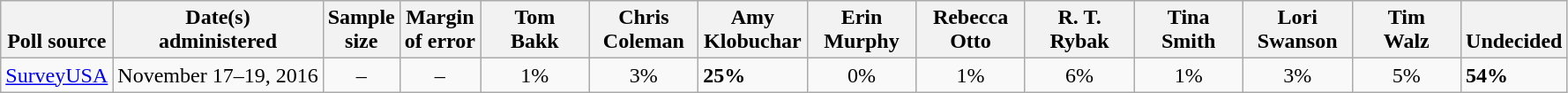<table class="wikitable">
<tr valign=bottom>
<th>Poll source</th>
<th>Date(s)<br>administered</th>
<th>Sample<br>size</th>
<th>Margin<br>of error</th>
<th style="width:75px;">Tom<br>Bakk</th>
<th style="width:75px;">Chris<br>Coleman</th>
<th style="width:75px;">Amy<br>Klobuchar</th>
<th style="width:75px;">Erin<br>Murphy</th>
<th style="width:75px;">Rebecca<br>Otto</th>
<th style="width:75px;">R. T.<br>Rybak</th>
<th style="width:75px;">Tina<br>Smith</th>
<th style="width:75px;">Lori<br>Swanson</th>
<th style="width:75px;">Tim<br>Walz</th>
<th>Undecided</th>
</tr>
<tr>
<td><a href='#'>SurveyUSA</a></td>
<td align=center>November 17–19, 2016</td>
<td align=center>–</td>
<td align=center>–</td>
<td align=center>1%</td>
<td align=center>3%</td>
<td><strong>25%</strong></td>
<td align=center>0%</td>
<td align=center>1%</td>
<td align=center>6%</td>
<td align=center>1%</td>
<td align=center>3%</td>
<td align=center>5%</td>
<td><strong>54%</strong></td>
</tr>
</table>
